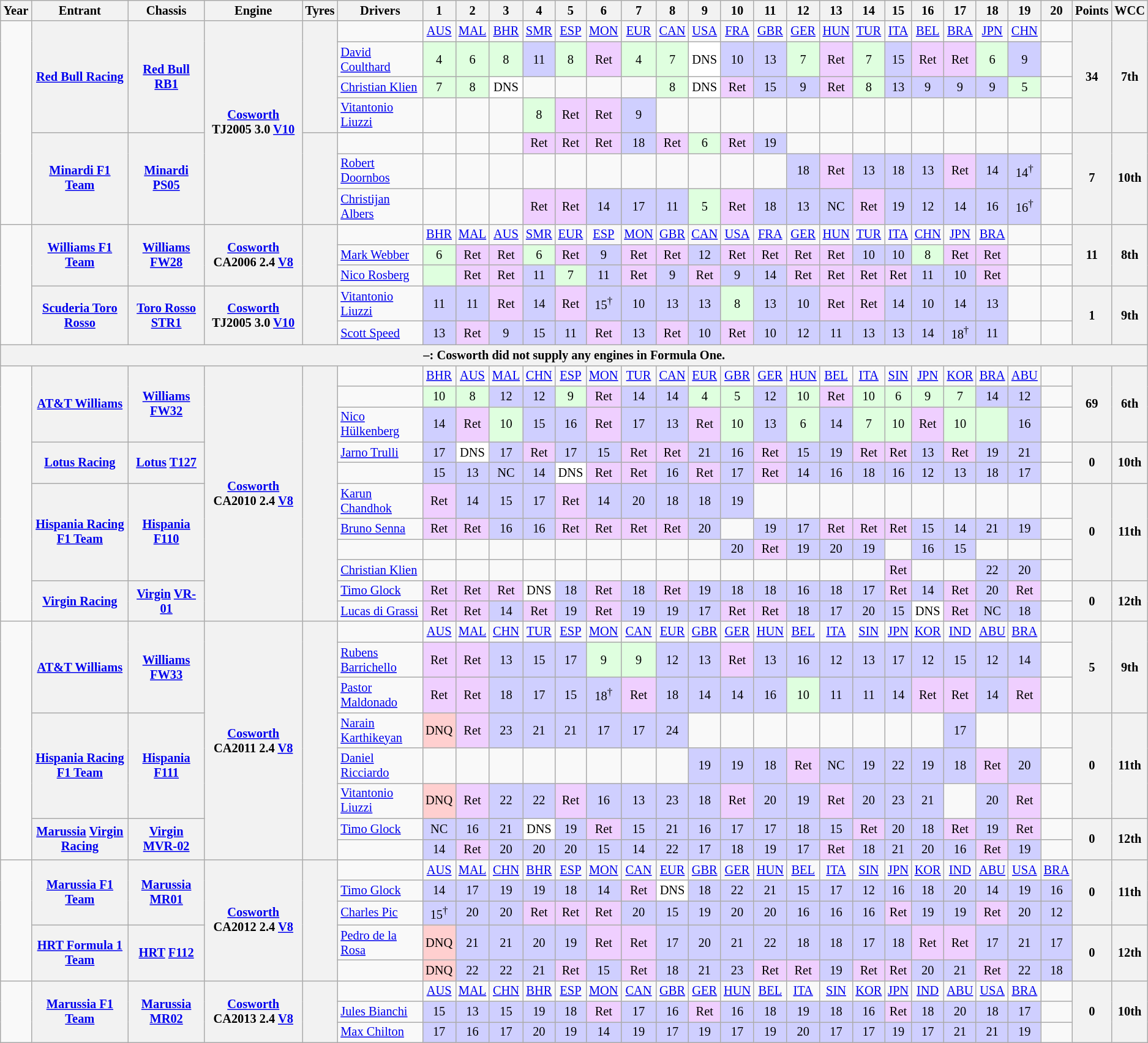<table class="wikitable" style="text-align:center; font-size:85%">
<tr>
<th>Year</th>
<th>Entrant</th>
<th>Chassis</th>
<th>Engine</th>
<th>Tyres</th>
<th>Drivers</th>
<th>1</th>
<th>2</th>
<th>3</th>
<th>4</th>
<th>5</th>
<th>6</th>
<th>7</th>
<th>8</th>
<th>9</th>
<th>10</th>
<th>11</th>
<th>12</th>
<th>13</th>
<th>14</th>
<th>15</th>
<th>16</th>
<th>17</th>
<th>18</th>
<th>19</th>
<th>20</th>
<th>Points</th>
<th>WCC</th>
</tr>
<tr>
<td rowspan="7"></td>
<th rowspan="4"><a href='#'>Red Bull Racing</a></th>
<th rowspan="4"><a href='#'>Red Bull</a> <a href='#'>RB1</a></th>
<th rowspan="7"><a href='#'>Cosworth</a> TJ2005 3.0 <a href='#'>V10</a></th>
<th rowspan="4"></th>
<td></td>
<td><a href='#'>AUS</a></td>
<td><a href='#'>MAL</a></td>
<td><a href='#'>BHR</a></td>
<td><a href='#'>SMR</a></td>
<td><a href='#'>ESP</a></td>
<td><a href='#'>MON</a></td>
<td><a href='#'>EUR</a></td>
<td><a href='#'>CAN</a></td>
<td><a href='#'>USA</a></td>
<td><a href='#'>FRA</a></td>
<td><a href='#'>GBR</a></td>
<td><a href='#'>GER</a></td>
<td><a href='#'>HUN</a></td>
<td><a href='#'>TUR</a></td>
<td><a href='#'>ITA</a></td>
<td><a href='#'>BEL</a></td>
<td><a href='#'>BRA</a></td>
<td><a href='#'>JPN</a></td>
<td><a href='#'>CHN</a></td>
<td></td>
<th rowspan="4">34</th>
<th rowspan="4">7th</th>
</tr>
<tr>
<td align="left"> <a href='#'>David Coulthard</a></td>
<td style="background:#dfffdf;">4</td>
<td style="background:#dfffdf;">6</td>
<td style="background:#dfffdf;">8</td>
<td style="background:#cfcfff;">11</td>
<td style="background:#dfffdf;">8</td>
<td style="background:#efcfff;">Ret</td>
<td style="background:#dfffdf;">4</td>
<td style="background:#dfffdf;">7</td>
<td style="background:#ffffff;">DNS</td>
<td style="background:#cfcfff;">10</td>
<td style="background:#cfcfff;">13</td>
<td style="background:#dfffdf;">7</td>
<td style="background:#efcfff;">Ret</td>
<td style="background:#dfffdf;">7</td>
<td style="background:#cfcfff;">15</td>
<td style="background:#efcfff;">Ret</td>
<td style="background:#efcfff;">Ret</td>
<td style="background:#dfffdf;">6</td>
<td style="background:#cfcfff;">9</td>
<td></td>
</tr>
<tr>
<td align="left"> <a href='#'>Christian Klien</a></td>
<td style="background:#dfffdf;">7</td>
<td style="background:#dfffdf;">8</td>
<td style="background:#ffffff;">DNS</td>
<td></td>
<td></td>
<td></td>
<td></td>
<td style="background:#dfffdf;">8</td>
<td style="background:#ffffff;">DNS</td>
<td style="background:#efcfff;">Ret</td>
<td style="background:#cfcfff;">15</td>
<td style="background:#cfcfff;">9</td>
<td style="background:#efcfff;">Ret</td>
<td style="background:#dfffdf;">8</td>
<td style="background:#cfcfff;">13</td>
<td style="background:#cfcfff;">9</td>
<td style="background:#cfcfff;">9</td>
<td style="background:#cfcfff;">9</td>
<td style="background:#dfffdf;">5</td>
<td></td>
</tr>
<tr>
<td align="left"> <a href='#'>Vitantonio Liuzzi</a></td>
<td></td>
<td></td>
<td></td>
<td style="background:#dfffdf;">8</td>
<td style="background:#efcfff;">Ret</td>
<td style="background:#efcfff;">Ret</td>
<td style="background:#cfcfff;">9</td>
<td></td>
<td></td>
<td></td>
<td></td>
<td></td>
<td></td>
<td></td>
<td></td>
<td></td>
<td></td>
<td></td>
<td></td>
<td></td>
</tr>
<tr>
<th rowspan="3"><a href='#'>Minardi F1 Team</a></th>
<th rowspan="3"><a href='#'>Minardi</a> <a href='#'>PS05</a></th>
<th rowspan="3"></th>
<td style="text-align:left"></td>
<td></td>
<td></td>
<td></td>
<td style="background:#EFCFFF">Ret</td>
<td style="background:#EFCFFF">Ret</td>
<td style="background:#EFCFFF">Ret</td>
<td style="background:#CFCFFF">18</td>
<td style="background:#EFCFFF">Ret</td>
<td style="background:#DFFFDF">6</td>
<td style="background:#EFCFFF">Ret</td>
<td style="background:#CFCFFF">19</td>
<td></td>
<td></td>
<td></td>
<td></td>
<td></td>
<td></td>
<td></td>
<td></td>
<td></td>
<th rowspan="3">7</th>
<th rowspan="3">10th</th>
</tr>
<tr>
<td style="text-align:left"> <a href='#'>Robert Doornbos</a></td>
<td></td>
<td></td>
<td></td>
<td></td>
<td></td>
<td></td>
<td></td>
<td></td>
<td></td>
<td></td>
<td></td>
<td style="background:#CFCFFF">18</td>
<td style="background:#EFCFFF">Ret</td>
<td style="background:#CFCFFF">13</td>
<td style="background:#CFCFFF">18</td>
<td style="background:#CFCFFF">13</td>
<td style="background:#EFCFFF">Ret</td>
<td style="background:#CFCFFF">14</td>
<td style="background:#CFCFFF">14<sup>†</sup></td>
<td></td>
</tr>
<tr>
<td style="text-align:left"> <a href='#'>Christijan Albers</a></td>
<td></td>
<td></td>
<td></td>
<td style="background:#EFCFFF;">Ret</td>
<td style="background:#EFCFFF;">Ret</td>
<td style="background:#CFCFFF;">14</td>
<td style="background:#CFCFFF;">17</td>
<td style="background:#CFCFFF;">11</td>
<td style="background:#DFFFDF;">5</td>
<td style="background:#EFCFFF;">Ret</td>
<td style="background:#CFCFFF;">18</td>
<td style="background:#CFCFFF;">13</td>
<td style="background:#CFCFFF;">NC</td>
<td style="background:#EFCFFF;">Ret</td>
<td style="background:#CFCFFF;">19</td>
<td style="background:#CFCFFF;">12</td>
<td style="background:#CFCFFF;">14</td>
<td style="background:#CFCFFF;">16</td>
<td style="background:#CFCFFF;">16<sup>†</sup></td>
<td></td>
</tr>
<tr>
<td rowspan="5"></td>
<th rowspan="3"><a href='#'>Williams F1 Team</a></th>
<th rowspan="3"><a href='#'>Williams</a> <a href='#'>FW28</a></th>
<th rowspan="3"><a href='#'>Cosworth</a> CA2006 2.4 <a href='#'>V8</a></th>
<th rowspan="3"></th>
<td></td>
<td><a href='#'>BHR</a></td>
<td><a href='#'>MAL</a></td>
<td><a href='#'>AUS</a></td>
<td><a href='#'>SMR</a></td>
<td><a href='#'>EUR</a></td>
<td><a href='#'>ESP</a></td>
<td><a href='#'>MON</a></td>
<td><a href='#'>GBR</a></td>
<td><a href='#'>CAN</a></td>
<td><a href='#'>USA</a></td>
<td><a href='#'>FRA</a></td>
<td><a href='#'>GER</a></td>
<td><a href='#'>HUN</a></td>
<td><a href='#'>TUR</a></td>
<td><a href='#'>ITA</a></td>
<td><a href='#'>CHN</a></td>
<td><a href='#'>JPN</a></td>
<td><a href='#'>BRA</a></td>
<td></td>
<td></td>
<th rowspan="3">11</th>
<th rowspan="3">8th</th>
</tr>
<tr>
<td align="left"> <a href='#'>Mark Webber</a></td>
<td style="background:#DFFFDF;">6</td>
<td style="background:#EFCFFF;">Ret</td>
<td style="background:#EFCFFF;">Ret</td>
<td style="background:#DFFFDF;">6</td>
<td style="background:#EFCFFF;">Ret</td>
<td style="background:#CFCFFF;">9</td>
<td style="background:#EFCFFF;">Ret</td>
<td style="background:#EFCFFF;">Ret</td>
<td style="background:#CFCFFF;">12</td>
<td style="background:#EFCFFF;">Ret</td>
<td style="background:#EFCFFF;">Ret</td>
<td style="background:#EFCFFF;">Ret</td>
<td style="background:#EFCFFF;">Ret</td>
<td style="background:#CFCFFF;">10</td>
<td style="background:#CFCFFF;">10</td>
<td style="background:#DFFFDF;">8</td>
<td style="background:#EFCFFF;">Ret</td>
<td style="background:#EFCFFF;">Ret</td>
<td></td>
<td></td>
</tr>
<tr>
<td align="left"> <a href='#'>Nico Rosberg</a></td>
<td style="background:#DFFFDF;"></td>
<td style="background:#EFCFFF;">Ret</td>
<td style="background:#EFCFFF;">Ret</td>
<td style="background:#CFCFFF;">11</td>
<td style="background:#DFFFDF;">7</td>
<td style="background:#CFCFFF;">11</td>
<td style="background:#EFCFFF;">Ret</td>
<td style="background:#CFCFFF;">9</td>
<td style="background:#EFCFFF;">Ret</td>
<td style="background:#CFCFFF;">9</td>
<td style="background:#CFCFFF;">14</td>
<td style="background:#EFCFFF;">Ret</td>
<td style="background:#EFCFFF;">Ret</td>
<td style="background:#EFCFFF;">Ret</td>
<td style="background:#EFCFFF;">Ret</td>
<td style="background:#CFCFFF;">11</td>
<td style="background:#CFCFFF;">10</td>
<td style="background:#EFCFFF;">Ret</td>
<td></td>
<td></td>
</tr>
<tr>
<th rowspan="2"><a href='#'>Scuderia Toro Rosso</a></th>
<th rowspan="2"><a href='#'>Toro Rosso</a> <a href='#'>STR1</a></th>
<th rowspan="2"><a href='#'>Cosworth</a> TJ2005 3.0 <a href='#'>V10</a></th>
<th rowspan="2"></th>
<td align="left"> <a href='#'>Vitantonio Liuzzi</a></td>
<td style="background:#cfcfff;">11</td>
<td style="background:#cfcfff;">11</td>
<td style="background:#efcfff;">Ret</td>
<td style="background:#cfcfff;">14</td>
<td style="background:#efcfff;">Ret</td>
<td style="background:#cfcfff;">15<sup>†</sup></td>
<td style="background:#cfcfff;">10</td>
<td style="background:#cfcfff;">13</td>
<td style="background:#cfcfff;">13</td>
<td style="background:#dfffdf;">8</td>
<td style="background:#cfcfff;">13</td>
<td style="background:#cfcfff;">10</td>
<td style="background:#efcfff;">Ret</td>
<td style="background:#efcfff;">Ret</td>
<td style="background:#cfcfff;">14</td>
<td style="background:#cfcfff;">10</td>
<td style="background:#cfcfff;">14</td>
<td style="background:#cfcfff;">13</td>
<td></td>
<td></td>
<th rowspan="2">1</th>
<th rowspan="2">9th</th>
</tr>
<tr>
<td align="left"> <a href='#'>Scott Speed</a></td>
<td style="background:#cfcfff;">13</td>
<td style="background:#efcfff;">Ret</td>
<td style="background:#cfcfff;">9</td>
<td style="background:#cfcfff;">15</td>
<td style="background:#cfcfff;">11</td>
<td style="background:#efcfff;">Ret</td>
<td style="background:#cfcfff;">13</td>
<td style="background:#efcfff;">Ret</td>
<td style="background:#cfcfff;">10</td>
<td style="background:#efcfff;">Ret</td>
<td style="background:#cfcfff;">10</td>
<td style="background:#cfcfff;">12</td>
<td style="background:#cfcfff;">11</td>
<td style="background:#cfcfff;">13</td>
<td style="background:#cfcfff;">13</td>
<td style="background:#cfcfff;">14</td>
<td style="background:#cfcfff;">18<sup>†</sup></td>
<td style="background:#cfcfff;">11</td>
<td></td>
<td></td>
</tr>
<tr>
<th colspan="28">–: Cosworth did not supply any engines in Formula One.</th>
</tr>
<tr>
<td rowspan="11"></td>
<th rowspan="3"><a href='#'>AT&T Williams</a></th>
<th rowspan="3"><a href='#'>Williams</a> <a href='#'>FW32</a></th>
<th rowspan="11"><a href='#'>Cosworth</a> CA2010 2.4 <a href='#'>V8</a></th>
<th rowspan="11"></th>
<td></td>
<td><a href='#'>BHR</a></td>
<td><a href='#'>AUS</a></td>
<td><a href='#'>MAL</a></td>
<td><a href='#'>CHN</a></td>
<td><a href='#'>ESP</a></td>
<td><a href='#'>MON</a></td>
<td><a href='#'>TUR</a></td>
<td><a href='#'>CAN</a></td>
<td><a href='#'>EUR</a></td>
<td><a href='#'>GBR</a></td>
<td><a href='#'>GER</a></td>
<td><a href='#'>HUN</a></td>
<td><a href='#'>BEL</a></td>
<td><a href='#'>ITA</a></td>
<td><a href='#'>SIN</a></td>
<td><a href='#'>JPN</a></td>
<td><a href='#'>KOR</a></td>
<td><a href='#'>BRA</a></td>
<td><a href='#'>ABU</a></td>
<td></td>
<th rowspan="3">69</th>
<th rowspan="3">6th</th>
</tr>
<tr>
<td align="left"></td>
<td style="background:#DFFFDF;">10</td>
<td style="background:#DFFFDF;">8</td>
<td style="background:#CFCFFF;">12</td>
<td style="background:#CFCFFF;">12</td>
<td style="background:#DFFFDF;">9</td>
<td style="background:#EFCFFF;">Ret</td>
<td style="background:#CFCFFF;">14</td>
<td style="background:#CFCFFF;">14</td>
<td style="background:#DFFFDF;">4</td>
<td style="background:#DFFFDF;">5</td>
<td style="background:#CFCFFF;">12</td>
<td style="background:#DFFFDF;">10</td>
<td style="background:#EFCFFF;">Ret</td>
<td style="background:#DFFFDF;">10</td>
<td style="background:#DFFFDF;">6</td>
<td style="background:#DFFFDF;">9</td>
<td style="background:#DFFFDF;">7</td>
<td style="background:#CFCFFF;">14</td>
<td style="background:#CFCFFF;">12</td>
<td></td>
</tr>
<tr>
<td align="left"> <a href='#'>Nico Hülkenberg</a></td>
<td style="background:#CFCFFF;">14</td>
<td style="background:#EFCFFF;">Ret</td>
<td style="background:#DFFFDF;">10</td>
<td style="background:#CFCFFF;">15</td>
<td style="background:#CFCFFF;">16</td>
<td style="background:#EFCFFF;">Ret</td>
<td style="background:#CFCFFF;">17</td>
<td style="background:#CFCFFF;">13</td>
<td style="background:#EFCFFF;">Ret</td>
<td style="background:#DFFFDF;">10</td>
<td style="background:#CFCFFF;">13</td>
<td style="background:#DFFFDF;">6</td>
<td style="background:#CFCFFF;">14</td>
<td style="background:#DFFFDF;">7</td>
<td style="background:#DFFFDF;">10</td>
<td style="background:#EFCFFF;">Ret</td>
<td style="background:#DFFFDF;">10</td>
<td style="background:#DFFFDF;"></td>
<td style="background:#CFCFFF;">16</td>
<td></td>
</tr>
<tr>
<th rowspan="2"><a href='#'>Lotus Racing</a></th>
<th rowspan="2"><a href='#'>Lotus</a> <a href='#'>T127</a></th>
<td align="left"> <a href='#'>Jarno Trulli</a></td>
<td style="background:#cfcfff;">17</td>
<td style="background:#ffffff;">DNS</td>
<td style="background:#cfcfff;">17</td>
<td style="background:#efcfff;">Ret</td>
<td style="background:#cfcfff;">17</td>
<td style="background:#cfcfff;">15</td>
<td style="background:#efcfff;">Ret</td>
<td style="background:#efcfff;">Ret</td>
<td style="background:#cfcfff;">21</td>
<td style="background:#cfcfff;">16</td>
<td style="background:#efcfff;">Ret</td>
<td style="background:#cfcfff;">15</td>
<td style="background:#cfcfff;">19</td>
<td style="background:#efcfff;">Ret</td>
<td style="background:#efcfff;">Ret</td>
<td style="background:#cfcfff;">13</td>
<td style="background:#efcfff;">Ret</td>
<td style="background:#cfcfff;">19</td>
<td style="background:#cfcfff;">21</td>
<td></td>
<th rowspan="2">0</th>
<th rowspan="2">10th</th>
</tr>
<tr>
<td align="left"></td>
<td style="background:#cfcfff;">15</td>
<td style="background:#cfcfff;">13</td>
<td style="background:#cfcfff;">NC</td>
<td style="background:#cfcfff;">14</td>
<td style="background:#ffffff;">DNS</td>
<td style="background:#efcfff;">Ret</td>
<td style="background:#efcfff;">Ret</td>
<td style="background:#cfcfff;">16</td>
<td style="background:#efcfff;">Ret</td>
<td style="background:#cfcfff;">17</td>
<td style="background:#efcfff;">Ret</td>
<td style="background:#cfcfff;">14</td>
<td style="background:#cfcfff;">16</td>
<td style="background:#cfcfff;">18</td>
<td style="background:#cfcfff;">16</td>
<td style="background:#cfcfff;">12</td>
<td style="background:#cfcfff;">13</td>
<td style="background:#cfcfff;">18</td>
<td style="background:#cfcfff;">17</td>
<td></td>
</tr>
<tr>
<th rowspan="4"><a href='#'>Hispania Racing F1 Team</a></th>
<th rowspan="4"><a href='#'>Hispania</a> <a href='#'>F110</a></th>
<td align="left"> <a href='#'>Karun Chandhok</a></td>
<td style="background:#EFCFFF;">Ret</td>
<td style="background:#CFCFFF;">14</td>
<td style="background:#CFCFFF;">15</td>
<td style="background:#CFCFFF;">17</td>
<td style="background:#EFCFFF;">Ret</td>
<td style="background:#CFCFFF;">14</td>
<td style="background:#CFCFFF;">20</td>
<td style="background:#CFCFFF;">18</td>
<td style="background:#CFCFFF;">18</td>
<td style="background:#CFCFFF;">19</td>
<td></td>
<td></td>
<td></td>
<td></td>
<td></td>
<td></td>
<td></td>
<td></td>
<td></td>
<td></td>
<th rowspan="4">0</th>
<th rowspan="4">11th</th>
</tr>
<tr>
<td align="left"> <a href='#'>Bruno Senna</a></td>
<td style="background:#EFCFFF;">Ret</td>
<td style="background:#EFCFFF;">Ret</td>
<td style="background:#CFCFFF;">16</td>
<td style="background:#CFCFFF;">16</td>
<td style="background:#EFCFFF;">Ret</td>
<td style="background:#EFCFFF;">Ret</td>
<td style="background:#EFCFFF;">Ret</td>
<td style="background:#EFCFFF;">Ret</td>
<td style="background:#CFCFFF;">20</td>
<td></td>
<td style="background:#CFCFFF;">19</td>
<td style="background:#CFCFFF;">17</td>
<td style="background:#EFCFFF;">Ret</td>
<td style="background:#EFCFFF;">Ret</td>
<td style="background:#EFCFFF;">Ret</td>
<td style="background:#CFCFFF;">15</td>
<td style="background:#CFCFFF;">14</td>
<td style="background:#CFCFFF;">21</td>
<td style="background:#CFCFFF;">19</td>
<td></td>
</tr>
<tr>
<td align="left"></td>
<td></td>
<td></td>
<td></td>
<td></td>
<td></td>
<td></td>
<td></td>
<td></td>
<td></td>
<td style="background:#CFCFFF;">20</td>
<td style="background:#EFCFFF;">Ret</td>
<td style="background:#CFCFFF;">19</td>
<td style="background:#CFCFFF;">20</td>
<td style="background:#CFCFFF;">19</td>
<td></td>
<td style="background:#CFCFFF;">16</td>
<td style="background:#CFCFFF;">15</td>
<td></td>
<td></td>
<td></td>
</tr>
<tr>
<td align="left"> <a href='#'>Christian Klien</a></td>
<td></td>
<td></td>
<td></td>
<td></td>
<td></td>
<td></td>
<td></td>
<td></td>
<td></td>
<td></td>
<td></td>
<td></td>
<td></td>
<td></td>
<td style="background:#EFCFFF;">Ret</td>
<td></td>
<td></td>
<td style="background:#CFCFFF;">22</td>
<td style="background:#CFCFFF;">20</td>
<td></td>
</tr>
<tr>
<th rowspan="2"><a href='#'>Virgin Racing</a></th>
<th rowspan="2"><a href='#'>Virgin</a> <a href='#'>VR-01</a></th>
<td align="left"> <a href='#'>Timo Glock</a></td>
<td style="background:#EFCFFF;">Ret</td>
<td style="background:#EFCFFF;">Ret</td>
<td style="background:#EFCFFF;">Ret</td>
<td style="background:#FFFFFF;">DNS</td>
<td style="background:#CFCFFF;">18</td>
<td style="background:#EFCFFF;">Ret</td>
<td style="background:#CFCFFF;">18</td>
<td style="background:#EFCFFF;">Ret</td>
<td style="background:#CFCFFF;">19</td>
<td style="background:#CFCFFF;">18</td>
<td style="background:#CFCFFF;">18</td>
<td style="background:#CFCFFF;">16</td>
<td style="background:#CFCFFF;">18</td>
<td style="background:#CFCFFF;">17</td>
<td style="background:#EFCFFF;">Ret</td>
<td style="background:#CFCFFF;">14</td>
<td style="background:#EFCFFF;">Ret</td>
<td style="background:#CFCFFF;">20</td>
<td style="background:#EFCFFF;">Ret</td>
<td></td>
<th rowspan="2">0</th>
<th rowspan="2">12th</th>
</tr>
<tr>
<td align="left"> <a href='#'>Lucas di Grassi</a></td>
<td style="background:#EFCFFF;">Ret</td>
<td style="background:#EFCFFF;">Ret</td>
<td style="background:#CFCFFF;">14</td>
<td style="background:#EFCFFF;">Ret</td>
<td style="background:#CFCFFF;">19</td>
<td style="background:#EFCFFF;">Ret</td>
<td style="background:#CFCFFF;">19</td>
<td style="background:#CFCFFF;">19</td>
<td style="background:#CFCFFF;">17</td>
<td style="background:#EFCFFF;">Ret</td>
<td style="background:#EFCFFF;">Ret</td>
<td style="background:#CFCFFF;">18</td>
<td style="background:#CFCFFF;">17</td>
<td style="background:#CFCFFF;">20</td>
<td style="background:#CFCFFF;">15</td>
<td style="background:#FFFFFF;">DNS</td>
<td style="background:#EFCFFF;">Ret</td>
<td style="background:#CFCFFF;">NC</td>
<td style="background:#CFCFFF;">18</td>
<td></td>
</tr>
<tr>
<td rowspan="8"></td>
<th rowspan="3"><a href='#'>AT&T Williams</a></th>
<th rowspan="3"><a href='#'>Williams</a> <a href='#'>FW33</a></th>
<th rowspan="8"><a href='#'>Cosworth</a> CA2011 2.4 <a href='#'>V8</a></th>
<th rowspan="8"></th>
<td></td>
<td><a href='#'>AUS</a></td>
<td><a href='#'>MAL</a></td>
<td><a href='#'>CHN</a></td>
<td><a href='#'>TUR</a></td>
<td><a href='#'>ESP</a></td>
<td><a href='#'>MON</a></td>
<td><a href='#'>CAN</a></td>
<td><a href='#'>EUR</a></td>
<td><a href='#'>GBR</a></td>
<td><a href='#'>GER</a></td>
<td><a href='#'>HUN</a></td>
<td><a href='#'>BEL</a></td>
<td><a href='#'>ITA</a></td>
<td><a href='#'>SIN</a></td>
<td><a href='#'>JPN</a></td>
<td><a href='#'>KOR</a></td>
<td><a href='#'>IND</a></td>
<td><a href='#'>ABU</a></td>
<td><a href='#'>BRA</a></td>
<td></td>
<th rowspan="3">5</th>
<th rowspan="3">9th</th>
</tr>
<tr>
<td align="left"> <a href='#'>Rubens Barrichello</a></td>
<td style="background:#EFCFFF;">Ret</td>
<td style="background:#EFCFFF;">Ret</td>
<td style="background:#CFCFFF;">13</td>
<td style="background:#CFCFFF;">15</td>
<td style="background:#CFCFFF;">17</td>
<td style="background:#DFFFDF;">9</td>
<td style="background:#DFFFDF;">9</td>
<td style="background:#CFCFFF;">12</td>
<td style="background:#CFCFFF;">13</td>
<td style="background:#EFCFFF;">Ret</td>
<td style="background:#CFCFFF;">13</td>
<td style="background:#CFCFFF;">16</td>
<td style="background:#CFCFFF;">12</td>
<td style="background:#CFCFFF;">13</td>
<td style="background:#CFCFFF;">17</td>
<td style="background:#CFCFFF;">12</td>
<td style="background:#CFCFFF;">15</td>
<td style="background:#CFCFFF;">12</td>
<td style="background:#CFCFFF;">14</td>
<td></td>
</tr>
<tr>
<td align="left"> <a href='#'>Pastor Maldonado</a></td>
<td style="background:#EFCFFF;">Ret</td>
<td style="background:#EFCFFF;">Ret</td>
<td style="background:#CFCFFF;">18</td>
<td style="background:#CFCFFF;">17</td>
<td style="background:#CFCFFF;">15</td>
<td style="background:#CFCFFF;">18<sup>†</sup></td>
<td style="background:#EFCFFF;">Ret</td>
<td style="background:#CFCFFF;">18</td>
<td style="background:#CFCFFF;">14</td>
<td style="background:#CFCFFF;">14</td>
<td style="background:#CFCFFF;">16</td>
<td style="background:#DFFFDF;">10</td>
<td style="background:#CFCFFF;">11</td>
<td style="background:#CFCFFF;">11</td>
<td style="background:#CFCFFF;">14</td>
<td style="background:#EFCFFF;">Ret</td>
<td style="background:#EFCFFF;">Ret</td>
<td style="background:#CFCFFF;">14</td>
<td style="background:#EFCFFF;">Ret</td>
<td></td>
</tr>
<tr>
<th rowspan="3"><a href='#'>Hispania Racing F1 Team</a></th>
<th rowspan="3"><a href='#'>Hispania</a> <a href='#'>F111</a></th>
<td align="left"> <a href='#'>Narain Karthikeyan</a></td>
<td style="background:#FFCFCF;">DNQ</td>
<td style="background:#EFCFFF;">Ret</td>
<td style="background:#CFCFFF;">23</td>
<td style="background:#CFCFFF;">21</td>
<td style="background:#CFCFFF;">21</td>
<td style="background:#CFCFFF;">17</td>
<td style="background:#CFCFFF;">17</td>
<td style="background:#CFCFFF;">24</td>
<td></td>
<td></td>
<td></td>
<td></td>
<td></td>
<td></td>
<td></td>
<td></td>
<td style="background:#CFCFFF;">17</td>
<td></td>
<td></td>
<td></td>
<th rowspan="3">0</th>
<th rowspan="3">11th</th>
</tr>
<tr>
<td align="left"> <a href='#'>Daniel Ricciardo</a></td>
<td></td>
<td></td>
<td></td>
<td></td>
<td></td>
<td></td>
<td></td>
<td></td>
<td style="background:#CFCFFF;">19</td>
<td style="background:#CFCFFF;">19</td>
<td style="background:#CFCFFF;">18</td>
<td style="background:#EFCFFF;">Ret</td>
<td style="background:#CFCFFF;">NC</td>
<td style="background:#CFCFFF;">19</td>
<td style="background:#CFCFFF;">22</td>
<td style="background:#CFCFFF;">19</td>
<td style="background:#CFCFFF;">18</td>
<td style="background:#EFCFFF;">Ret</td>
<td style="background:#CFCFFF;">20</td>
<td></td>
</tr>
<tr>
<td align="left"> <a href='#'>Vitantonio Liuzzi</a></td>
<td style="background:#FFCFCF;">DNQ</td>
<td style="background:#EFCFFF;">Ret</td>
<td style="background:#CFCFFF;">22</td>
<td style="background:#CFCFFF;">22</td>
<td style="background:#EFCFFF;">Ret</td>
<td style="background:#CFCFFF;">16</td>
<td style="background:#CFCFFF;">13</td>
<td style="background:#CFCFFF;">23</td>
<td style="background:#CFCFFF;">18</td>
<td style="background:#EFCFFF;">Ret</td>
<td style="background:#CFCFFF;">20</td>
<td style="background:#CFCFFF;">19</td>
<td style="background:#EFCFFF;">Ret</td>
<td style="background:#CFCFFF;">20</td>
<td style="background:#CFCFFF;">23</td>
<td style="background:#CFCFFF;">21</td>
<td></td>
<td style="background:#CFCFFF;">20</td>
<td style="background:#EFCFFF;">Ret</td>
<td></td>
</tr>
<tr>
<th rowspan="2"><a href='#'>Marussia</a> <a href='#'>Virgin Racing</a></th>
<th rowspan="2"><a href='#'>Virgin</a> <a href='#'>MVR-02</a></th>
<td align="left"> <a href='#'>Timo Glock</a></td>
<td style="background:#CFCFFF;">NC</td>
<td style="background:#CFCFFF;">16</td>
<td style="background:#CFCFFF;">21</td>
<td style="background:#FFFFFF;">DNS</td>
<td style="background:#CFCFFF;">19</td>
<td style="background:#EFCFFF;">Ret</td>
<td style="background:#CFCFFF;">15</td>
<td style="background:#CFCFFF;">21</td>
<td style="background:#CFCFFF;">16</td>
<td style="background:#CFCFFF;">17</td>
<td style="background:#CFCFFF;">17</td>
<td style="background:#CFCFFF;">18</td>
<td style="background:#CFCFFF;">15</td>
<td style="background:#EFCFFF;">Ret</td>
<td style="background:#CFCFFF;">20</td>
<td style="background:#CFCFFF;">18</td>
<td style="background:#EFCFFF;">Ret</td>
<td style="background:#CFCFFF;">19</td>
<td style="background:#EFCFFF;">Ret</td>
<td></td>
<th rowspan="2">0</th>
<th rowspan="2">12th</th>
</tr>
<tr>
<td align="left"></td>
<td style="background:#cfcfff;">14</td>
<td style="background:#EFCFFF;">Ret</td>
<td style="background:#CFCFFF;">20</td>
<td style="background:#CFCFFF;">20</td>
<td style="background:#CFCFFF;">20</td>
<td style="background:#CFCFFF;">15</td>
<td style="background:#CFCFFF;">14</td>
<td style="background:#CFCFFF;">22</td>
<td style="background:#CFCFFF;">17</td>
<td style="background:#CFCFFF;">18</td>
<td style="background:#CFCFFF;">19</td>
<td style="background:#CFCFFF;">17</td>
<td style="background:#EFCFFF;">Ret</td>
<td style="background:#CFCFFF;">18</td>
<td style="background:#CFCFFF;">21</td>
<td style="background:#CFCFFF;">20</td>
<td style="background:#CFCFFF;">16</td>
<td style="background:#EFCFFF;">Ret</td>
<td style="background:#CFCFFF;">19</td>
<td></td>
</tr>
<tr>
<td rowspan="5"></td>
<th rowspan="3"><a href='#'>Marussia F1 Team</a></th>
<th rowspan="3"><a href='#'>Marussia</a> <a href='#'>MR01</a></th>
<th rowspan="5"><a href='#'>Cosworth</a> CA2012 2.4 <a href='#'>V8</a></th>
<th rowspan="5"></th>
<td></td>
<td><a href='#'>AUS</a></td>
<td><a href='#'>MAL</a></td>
<td><a href='#'>CHN</a></td>
<td><a href='#'>BHR</a></td>
<td><a href='#'>ESP</a></td>
<td><a href='#'>MON</a></td>
<td><a href='#'>CAN</a></td>
<td><a href='#'>EUR</a></td>
<td><a href='#'>GBR</a></td>
<td><a href='#'>GER</a></td>
<td><a href='#'>HUN</a></td>
<td><a href='#'>BEL</a></td>
<td><a href='#'>ITA</a></td>
<td><a href='#'>SIN</a></td>
<td><a href='#'>JPN</a></td>
<td><a href='#'>KOR</a></td>
<td><a href='#'>IND</a></td>
<td><a href='#'>ABU</a></td>
<td><a href='#'>USA</a></td>
<td><a href='#'>BRA</a></td>
<th rowspan="3">0</th>
<th rowspan="3">11th</th>
</tr>
<tr>
<td align="left"> <a href='#'>Timo Glock</a></td>
<td style="background:#cfcfff;">14</td>
<td style="background:#cfcfff;">17</td>
<td style="background:#cfcfff;">19</td>
<td style="background:#cfcfff;">19</td>
<td style="background:#cfcfff;">18</td>
<td style="background:#cfcfff;">14</td>
<td style="background:#EFCFFF;">Ret</td>
<td style="background:#fff;">DNS</td>
<td style="background:#cfcfff;">18</td>
<td style="background:#cfcfff;">22</td>
<td style="background:#cfcfff;">21</td>
<td style="background:#cfcfff;">15</td>
<td style="background:#cfcfff;">17</td>
<td style="background:#cfcfff;">12</td>
<td style="background:#cfcfff;">16</td>
<td style="background:#cfcfff;">18</td>
<td style="background:#cfcfff;">20</td>
<td style="background:#cfcfff;">14</td>
<td style="background:#cfcfff;">19</td>
<td style="background:#cfcfff;">16</td>
</tr>
<tr>
<td align="left"> <a href='#'>Charles Pic</a></td>
<td style="background:#cfcfff;">15<sup>†</sup></td>
<td style="background:#cfcfff;">20</td>
<td style="background:#cfcfff;">20</td>
<td style="background:#EFCFFF;">Ret</td>
<td style="background:#EFCFFF;">Ret</td>
<td style="background:#EFCFFF;">Ret</td>
<td style="background:#cfcfff;">20</td>
<td style="background:#cfcfff;">15</td>
<td style="background:#cfcfff;">19</td>
<td style="background:#cfcfff;">20</td>
<td style="background:#cfcfff;">20</td>
<td style="background:#cfcfff;">16</td>
<td style="background:#cfcfff;">16</td>
<td style="background:#cfcfff;">16</td>
<td style="background:#EFCFFF;">Ret</td>
<td style="background:#cfcfff;">19</td>
<td style="background:#cfcfff;">19</td>
<td style="background:#EFCFFF;">Ret</td>
<td style="background:#cfcfff;">20</td>
<td style="background:#cfcfff;">12</td>
</tr>
<tr>
<th rowspan="2"><a href='#'>HRT Formula 1 Team</a></th>
<th rowspan="2"><a href='#'>HRT</a> <a href='#'>F112</a></th>
<td align="left"> <a href='#'>Pedro de la Rosa</a></td>
<td style="background:#FFCFCF;">DNQ</td>
<td style="background:#CFCFFF;">21</td>
<td style="background:#CFCFFF;">21</td>
<td style="background:#CFCFFF;">20</td>
<td style="background:#CFCFFF;">19</td>
<td style="background:#EFCFFF;">Ret</td>
<td style="background:#EFCFFF;">Ret</td>
<td style="background:#CFCFFF;">17</td>
<td style="background:#CFCFFF;">20</td>
<td style="background:#CFCFFF;">21</td>
<td style="background:#CFCFFF;">22</td>
<td style="background:#CFCFFF;">18</td>
<td style="background:#CFCFFF;">18</td>
<td style="background:#CFCFFF;">17</td>
<td style="background:#CFCFFF;">18</td>
<td style="background:#EFCFFF;">Ret</td>
<td style="background:#EFCFFF;">Ret</td>
<td style="background:#CFCFFF;">17</td>
<td style="background:#CFCFFF;">21</td>
<td style="background:#CFCFFF;">17</td>
<th rowspan="2">0</th>
<th rowspan="2">12th</th>
</tr>
<tr>
<td align="left"></td>
<td style="background:#FFCFCF;">DNQ</td>
<td style="background:#CFCFFF;">22</td>
<td style="background:#CFCFFF;">22</td>
<td style="background:#CFCFFF;">21</td>
<td style="background:#EFCFFF;">Ret</td>
<td style="background:#CFCFFF;">15</td>
<td style="background:#EFCFFF;">Ret</td>
<td style="background:#CFCFFF;">18</td>
<td style="background:#CFCFFF;">21</td>
<td style="background:#CFCFFF;">23</td>
<td style="background:#EFCFFF;">Ret</td>
<td style="background:#EFCFFF;">Ret</td>
<td style="background:#CFCFFF;">19</td>
<td style="background:#EFCFFF;">Ret</td>
<td style="background:#EFCFFF;">Ret</td>
<td style="background:#CFCFFF;">20</td>
<td style="background:#CFCFFF;">21</td>
<td style="background:#EFCFFF;">Ret</td>
<td style="background:#CFCFFF;">22</td>
<td style="background:#CFCFFF;">18</td>
</tr>
<tr>
<td rowspan="3"></td>
<th rowspan="3"><a href='#'>Marussia F1 Team</a></th>
<th rowspan="3"><a href='#'>Marussia</a> <a href='#'>MR02</a></th>
<th rowspan="3"><a href='#'>Cosworth</a> CA2013 2.4 <a href='#'>V8</a></th>
<th rowspan="3"></th>
<td></td>
<td><a href='#'>AUS</a></td>
<td><a href='#'>MAL</a></td>
<td><a href='#'>CHN</a></td>
<td><a href='#'>BHR</a></td>
<td><a href='#'>ESP</a></td>
<td><a href='#'>MON</a></td>
<td><a href='#'>CAN</a></td>
<td><a href='#'>GBR</a></td>
<td><a href='#'>GER</a></td>
<td><a href='#'>HUN</a></td>
<td><a href='#'>BEL</a></td>
<td><a href='#'>ITA</a></td>
<td><a href='#'>SIN</a></td>
<td><a href='#'>KOR</a></td>
<td><a href='#'>JPN</a></td>
<td><a href='#'>IND</a></td>
<td><a href='#'>ABU</a></td>
<td><a href='#'>USA</a></td>
<td><a href='#'>BRA</a></td>
<td></td>
<th rowspan="3">0</th>
<th rowspan="3">10th</th>
</tr>
<tr>
<td align="left"> <a href='#'>Jules Bianchi</a></td>
<td style="background:#cfcfff;">15</td>
<td style="background:#cfcfff;">13</td>
<td style="background:#cfcfff;">15</td>
<td style="background:#cfcfff;">19</td>
<td style="background:#cfcfff;">18</td>
<td style="background:#efcfff;">Ret</td>
<td style="background:#cfcfff;">17</td>
<td style="background:#cfcfff;">16</td>
<td style="background:#efcfff;">Ret</td>
<td style="background:#cfcfff;">16</td>
<td style="background:#cfcfff;">18</td>
<td style="background:#cfcfff;">19</td>
<td style="background:#cfcfff;">18</td>
<td style="background:#cfcfff;">16</td>
<td style="background:#efcfff;">Ret</td>
<td style="background:#cfcfff;">18</td>
<td style="background:#cfcfff;">20</td>
<td style="background:#cfcfff;">18</td>
<td style="background:#cfcfff;">17</td>
<td></td>
</tr>
<tr>
<td align="left"> <a href='#'>Max Chilton</a></td>
<td style="background:#cfcfff;">17</td>
<td style="background:#cfcfff;">16</td>
<td style="background:#cfcfff;">17</td>
<td style="background:#cfcfff;">20</td>
<td style="background:#cfcfff;">19</td>
<td style="background:#cfcfff;">14</td>
<td style="background:#cfcfff;">19</td>
<td style="background:#cfcfff;">17</td>
<td style="background:#cfcfff;">19</td>
<td style="background:#cfcfff;">17</td>
<td style="background:#cfcfff;">19</td>
<td style="background:#cfcfff;">20</td>
<td style="background:#cfcfff;">17</td>
<td style="background:#cfcfff;">17</td>
<td style="background:#cfcfff;">19</td>
<td style="background:#cfcfff;">17</td>
<td style="background:#cfcfff;">21</td>
<td style="background:#cfcfff;">21</td>
<td style="background:#cfcfff;">19</td>
<td></td>
</tr>
</table>
